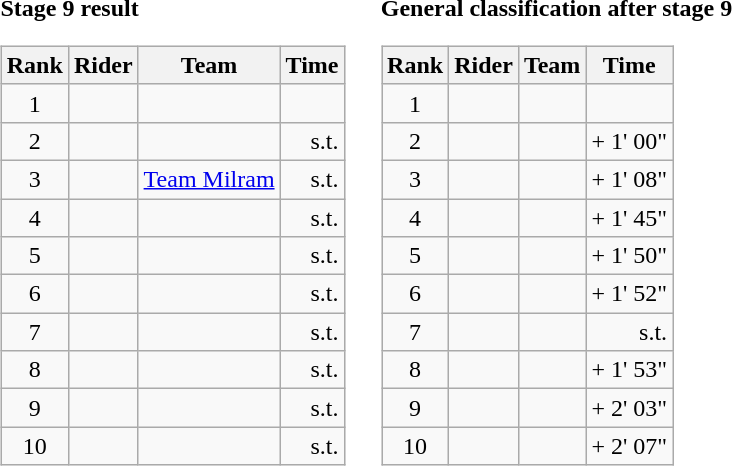<table>
<tr>
<td><strong>Stage 9 result</strong><br><table class="wikitable">
<tr>
<th scope="col">Rank</th>
<th scope="col">Rider</th>
<th scope="col">Team</th>
<th scope="col">Time</th>
</tr>
<tr>
<td style="text-align:center;">1</td>
<td></td>
<td></td>
<td style="text-align:right;"></td>
</tr>
<tr>
<td style="text-align:center;">2</td>
<td> </td>
<td></td>
<td align="right">s.t.</td>
</tr>
<tr>
<td style="text-align:center;">3</td>
<td></td>
<td><a href='#'>Team Milram</a></td>
<td style="text-align:right;">s.t.</td>
</tr>
<tr>
<td style="text-align:center;">4</td>
<td></td>
<td></td>
<td style="text-align:right;">s.t.</td>
</tr>
<tr>
<td style="text-align:center;">5</td>
<td></td>
<td></td>
<td style="text-align:right;">s.t.</td>
</tr>
<tr>
<td style="text-align:center;">6</td>
<td></td>
<td></td>
<td style="text-align:right;">s.t.</td>
</tr>
<tr>
<td style="text-align:center;">7</td>
<td></td>
<td></td>
<td style="text-align:right;">s.t.</td>
</tr>
<tr>
<td style="text-align:center;">8</td>
<td></td>
<td></td>
<td style="text-align:right;">s.t.</td>
</tr>
<tr>
<td style="text-align:center;">9</td>
<td></td>
<td></td>
<td style="text-align:right;">s.t.</td>
</tr>
<tr>
<td style="text-align:center;">10</td>
<td></td>
<td></td>
<td style="text-align:right;">s.t.</td>
</tr>
</table>
</td>
<td></td>
<td><strong>General classification after stage 9</strong><br><table class="wikitable">
<tr>
<th scope="col">Rank</th>
<th scope="col">Rider</th>
<th scope="col">Team</th>
<th scope="col">Time</th>
</tr>
<tr>
<td style="text-align:center;">1</td>
<td> </td>
<td></td>
<td style="text-align:right;"></td>
</tr>
<tr>
<td style="text-align:center;">2</td>
<td></td>
<td></td>
<td align="right">+ 1' 00"</td>
</tr>
<tr>
<td style="text-align:center;">3</td>
<td></td>
<td></td>
<td style="text-align:right;">+ 1' 08"</td>
</tr>
<tr>
<td style="text-align:center;">4</td>
<td></td>
<td></td>
<td style="text-align:right;">+ 1' 45"</td>
</tr>
<tr>
<td style="text-align:center;">5</td>
<td></td>
<td></td>
<td style="text-align:right;">+ 1' 50"</td>
</tr>
<tr>
<td style="text-align:center;">6</td>
<td></td>
<td></td>
<td style="text-align:right;">+ 1' 52"</td>
</tr>
<tr>
<td style="text-align:center;">7</td>
<td></td>
<td></td>
<td style="text-align:right;">s.t.</td>
</tr>
<tr>
<td style="text-align:center;">8</td>
<td></td>
<td></td>
<td style="text-align:right;">+ 1' 53"</td>
</tr>
<tr>
<td style="text-align:center;">9</td>
<td> </td>
<td></td>
<td style="text-align:right;">+ 2' 03"</td>
</tr>
<tr>
<td style="text-align:center;">10</td>
<td></td>
<td></td>
<td style="text-align:right;">+ 2' 07"</td>
</tr>
</table>
</td>
</tr>
</table>
